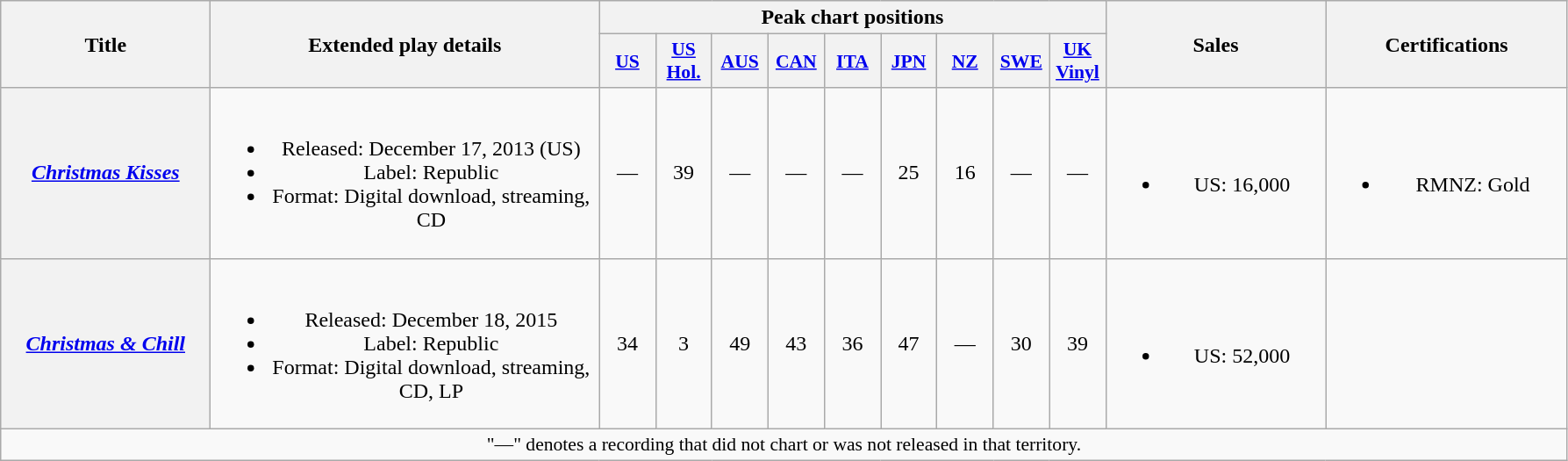<table class="wikitable plainrowheaders" style="text-align:center;">
<tr>
<th scope="col" rowspan="2" style="width:9.5em;">Title</th>
<th scope="col" rowspan="2" style="width:18em;">Extended play details</th>
<th scope="col" colspan="9">Peak chart positions</th>
<th scope="col" rowspan="2" style="width:10em;">Sales</th>
<th scope="col" rowspan="2" style="width:11em;">Certifications</th>
</tr>
<tr>
<th scope="col" style="width:2.5em;font-size:90%;"><a href='#'>US</a><br></th>
<th scope="col" style="width:2.5em;font-size:90%;"><a href='#'>US<br>Hol.</a><br></th>
<th scope="col" style="width:2.5em;font-size:90%;"><a href='#'>AUS</a><br></th>
<th scope="col" style="width:2.5em;font-size:90%;"><a href='#'>CAN</a><br></th>
<th scope="col" style="width:2.5em;font-size:90%;"><a href='#'>ITA</a><br></th>
<th scope="col" style="width:2.5em;font-size:90%;"><a href='#'>JPN</a><br></th>
<th scope="col" style="width:2.5em;font-size:90%;"><a href='#'>NZ</a><br></th>
<th scope="col" style="width:2.5em;font-size:90%;"><a href='#'>SWE</a><br></th>
<th scope="col" style="width:2.5em;font-size:90%;"><a href='#'>UK<br>Vinyl</a><br></th>
</tr>
<tr>
<th scope="row"><em><a href='#'>Christmas Kisses</a></em></th>
<td><br><ul><li>Released: December 17, 2013 <span>(US)</span></li><li>Label: Republic</li><li>Format: Digital download, streaming, CD</li></ul></td>
<td>—</td>
<td>39</td>
<td>—</td>
<td>—</td>
<td>—</td>
<td>25</td>
<td>16</td>
<td>—</td>
<td>—</td>
<td><br><ul><li>US: 16,000</li></ul></td>
<td><br><ul><li>RMNZ: Gold</li></ul></td>
</tr>
<tr>
<th scope="row"><em><a href='#'>Christmas & Chill</a></em></th>
<td><br><ul><li>Released: December 18, 2015</li><li>Label: Republic</li><li>Format: Digital download, streaming, CD, LP</li></ul></td>
<td>34</td>
<td>3</td>
<td>49</td>
<td>43</td>
<td>36</td>
<td>47</td>
<td>—</td>
<td>30</td>
<td>39</td>
<td><br><ul><li>US: 52,000</li></ul></td>
<td></td>
</tr>
<tr>
<td colspan="14" style="font-size:90%">"—" denotes a recording that did not chart or was not released in that territory.</td>
</tr>
</table>
